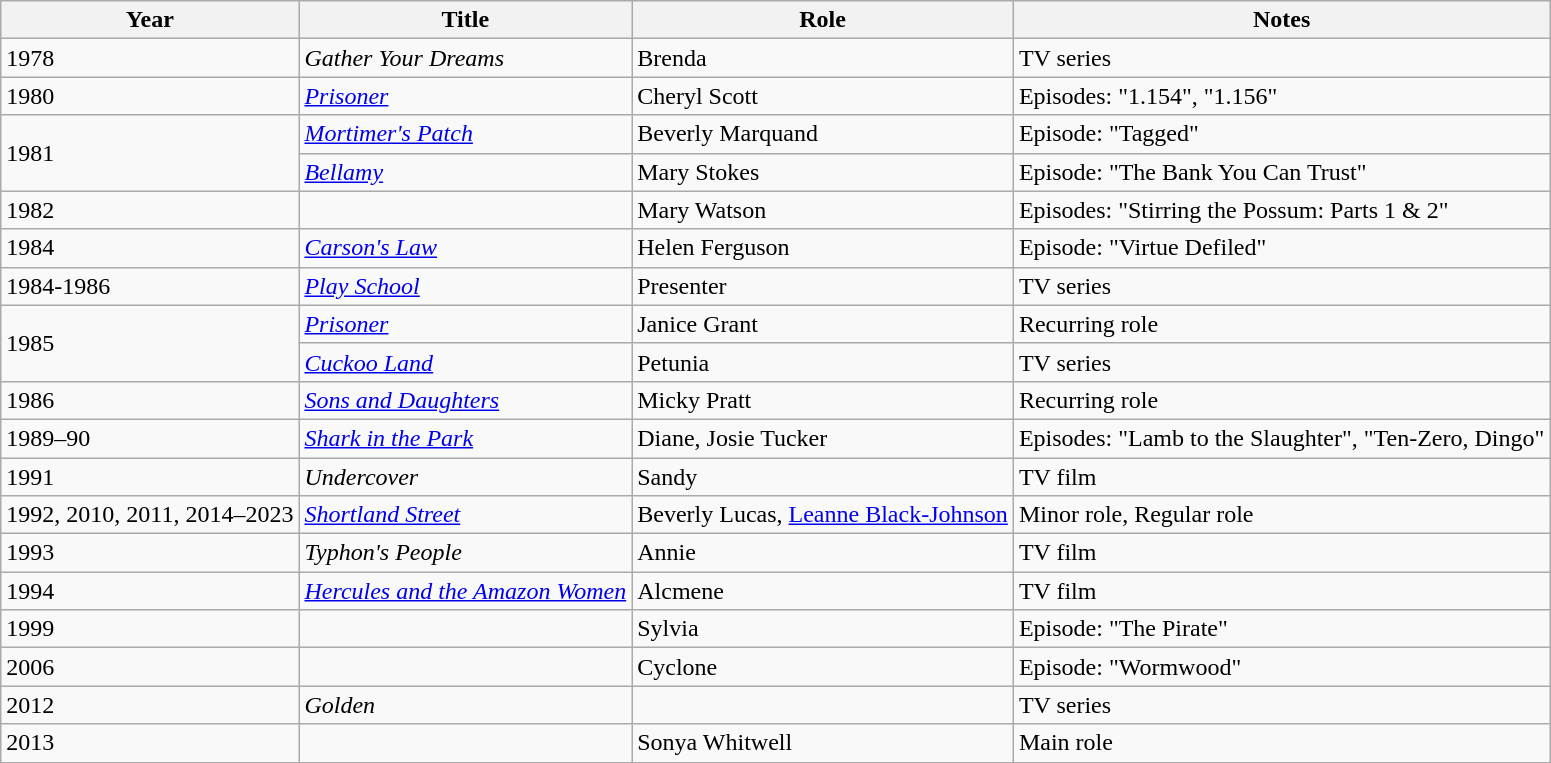<table class="wikitable sortable">
<tr>
<th>Year</th>
<th>Title</th>
<th>Role</th>
<th class="unsortable">Notes</th>
</tr>
<tr>
<td>1978</td>
<td><em>Gather Your Dreams</em></td>
<td>Brenda</td>
<td>TV series</td>
</tr>
<tr>
<td>1980</td>
<td><em><a href='#'>Prisoner</a></em></td>
<td>Cheryl Scott</td>
<td>Episodes: "1.154", "1.156"</td>
</tr>
<tr>
<td rowspan="2">1981</td>
<td><em><a href='#'>Mortimer's Patch</a></em></td>
<td>Beverly Marquand</td>
<td>Episode: "Tagged"</td>
</tr>
<tr>
<td><em><a href='#'>Bellamy</a></em></td>
<td>Mary Stokes</td>
<td>Episode: "The Bank You Can Trust"</td>
</tr>
<tr>
<td>1982</td>
<td><em></em></td>
<td>Mary Watson</td>
<td>Episodes: "Stirring the Possum: Parts 1 & 2"</td>
</tr>
<tr>
<td>1984</td>
<td><em><a href='#'>Carson's Law</a></em></td>
<td>Helen Ferguson</td>
<td>Episode: "Virtue Defiled"</td>
</tr>
<tr>
<td>1984-1986</td>
<td><em><a href='#'>Play School</a></em></td>
<td>Presenter</td>
<td>TV series</td>
</tr>
<tr>
<td rowspan="2">1985</td>
<td><em><a href='#'>Prisoner</a></em></td>
<td>Janice Grant</td>
<td>Recurring role</td>
</tr>
<tr>
<td><em><a href='#'>Cuckoo Land</a></em></td>
<td>Petunia</td>
<td>TV series</td>
</tr>
<tr>
<td>1986</td>
<td><em><a href='#'>Sons and Daughters</a></em></td>
<td>Micky Pratt</td>
<td>Recurring role</td>
</tr>
<tr>
<td>1989–90</td>
<td><em><a href='#'>Shark in the Park</a></em></td>
<td>Diane, Josie Tucker</td>
<td>Episodes: "Lamb to the Slaughter", "Ten-Zero, Dingo"</td>
</tr>
<tr>
<td>1991</td>
<td><em>Undercover</em></td>
<td>Sandy</td>
<td>TV film</td>
</tr>
<tr>
<td>1992, 2010, 2011, 2014–2023</td>
<td><em><a href='#'>Shortland Street</a></em></td>
<td>Beverly Lucas, <a href='#'>Leanne Black-Johnson</a></td>
<td>Minor role, Regular role</td>
</tr>
<tr>
<td>1993</td>
<td><em>Typhon's People</em></td>
<td>Annie</td>
<td>TV film</td>
</tr>
<tr>
<td>1994</td>
<td><em><a href='#'>Hercules and the Amazon Women</a></em></td>
<td>Alcmene</td>
<td>TV film</td>
</tr>
<tr>
<td>1999</td>
<td><em></em></td>
<td>Sylvia</td>
<td>Episode: "The Pirate"</td>
</tr>
<tr>
<td>2006</td>
<td><em></em></td>
<td>Cyclone</td>
<td>Episode: "Wormwood"</td>
</tr>
<tr>
<td>2012</td>
<td><em>Golden</em></td>
<td></td>
<td>TV series</td>
</tr>
<tr>
<td>2013</td>
<td><em></em></td>
<td>Sonya Whitwell</td>
<td>Main role</td>
</tr>
</table>
